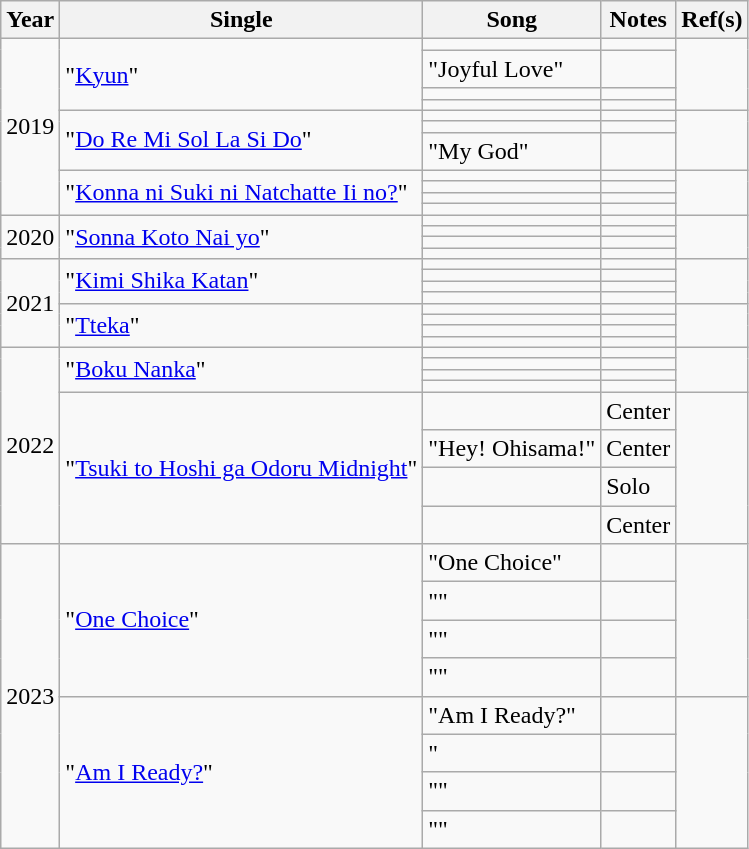<table class="wikitable">
<tr>
<th>Year</th>
<th>Single</th>
<th>Song</th>
<th>Notes</th>
<th>Ref(s)</th>
</tr>
<tr>
<td rowspan="11">2019</td>
<td rowspan="4">"<a href='#'>Kyun</a>"</td>
<td></td>
<td></td>
<td rowspan="4"></td>
</tr>
<tr>
<td>"Joyful Love"</td>
<td></td>
</tr>
<tr>
<td></td>
<td></td>
</tr>
<tr>
<td></td>
<td></td>
</tr>
<tr>
<td rowspan="3">"<a href='#'>Do Re Mi Sol La Si Do</a>"</td>
<td></td>
<td></td>
<td rowspan="3"></td>
</tr>
<tr>
<td></td>
<td></td>
</tr>
<tr>
<td>"My God"</td>
<td></td>
</tr>
<tr>
<td rowspan="4">"<a href='#'>Konna ni Suki ni Natchatte Ii no?</a>"</td>
<td></td>
<td></td>
<td rowspan="4"></td>
</tr>
<tr>
<td></td>
<td></td>
</tr>
<tr>
<td></td>
<td></td>
</tr>
<tr>
<td></td>
<td></td>
</tr>
<tr>
<td rowspan="4">2020</td>
<td rowspan="4">"<a href='#'>Sonna Koto Nai yo</a>"</td>
<td></td>
<td></td>
<td rowspan="4"></td>
</tr>
<tr>
<td></td>
<td></td>
</tr>
<tr>
<td></td>
<td></td>
</tr>
<tr>
<td></td>
<td></td>
</tr>
<tr>
<td rowspan="8">2021</td>
<td rowspan="4">"<a href='#'>Kimi Shika Katan</a>"</td>
<td></td>
<td></td>
<td rowspan="4"></td>
</tr>
<tr>
<td></td>
<td></td>
</tr>
<tr>
<td></td>
<td></td>
</tr>
<tr>
<td></td>
<td></td>
</tr>
<tr>
<td rowspan="4">"<a href='#'>Tteka</a>"</td>
<td></td>
<td></td>
<td rowspan="4"></td>
</tr>
<tr>
<td></td>
<td></td>
</tr>
<tr>
<td></td>
<td></td>
</tr>
<tr>
<td></td>
<td></td>
</tr>
<tr>
<td rowspan="8">2022</td>
<td rowspan="4">"<a href='#'>Boku Nanka</a>"</td>
<td></td>
<td></td>
<td rowspan="4"></td>
</tr>
<tr>
<td></td>
<td></td>
</tr>
<tr>
<td></td>
<td></td>
</tr>
<tr>
<td></td>
<td></td>
</tr>
<tr>
<td rowspan="4">"<a href='#'>Tsuki to Hoshi ga Odoru Midnight</a>"</td>
<td></td>
<td>Center</td>
<td rowspan="4"></td>
</tr>
<tr>
<td>"Hey! Ohisama!"</td>
<td>Center</td>
</tr>
<tr>
<td></td>
<td>Solo</td>
</tr>
<tr>
<td></td>
<td>Center</td>
</tr>
<tr>
<td rowspan="8">2023</td>
<td rowspan="4">"<a href='#'>One Choice</a>"</td>
<td>"One Choice"</td>
<td></td>
<td rowspan="4"></td>
</tr>
<tr>
<td>""</td>
<td></td>
</tr>
<tr>
<td>""</td>
<td></td>
</tr>
<tr>
<td>""</td>
<td></td>
</tr>
<tr>
<td rowspan="4">"<a href='#'>Am I Ready?</a>"</td>
<td>"Am I Ready?"</td>
<td></td>
<td rowspan="4"></td>
</tr>
<tr>
<td>"</td>
<td></td>
</tr>
<tr>
<td>""</td>
<td></td>
</tr>
<tr>
<td>""</td>
<td></td>
</tr>
</table>
